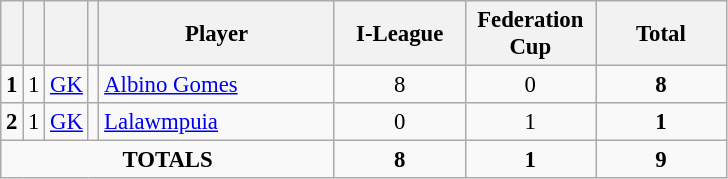<table class="wikitable" style="font-size: 95%; text-align: center;">
<tr>
<th rowspan="1" !width=15><strong></strong></th>
<th rowspan="1" !width=15><strong></strong></th>
<th rowspan="1" !width=15><strong></strong></th>
<th rowspan="1" !width=15><strong></strong></th>
<th width=150>Player</th>
<th width=80>I-League</th>
<th width=80>Federation Cup</th>
<th width=80><strong>Total</strong></th>
</tr>
<tr>
<td rowspan=1><strong>1</strong></td>
<td>1</td>
<td><a href='#'>GK</a></td>
<td></td>
<td align=left><a href='#'>Albino Gomes</a></td>
<td>8</td>
<td>0</td>
<td><strong>8</strong></td>
</tr>
<tr>
<td rowspan=1><strong>2</strong></td>
<td>1</td>
<td><a href='#'>GK</a></td>
<td></td>
<td align=left><a href='#'>Lalawmpuia</a></td>
<td>0</td>
<td>1</td>
<td><strong>1</strong></td>
</tr>
<tr>
<td colspan="5"><strong>TOTALS</strong></td>
<td><strong>8</strong></td>
<td><strong>1</strong></td>
<td><strong>9</strong></td>
</tr>
</table>
